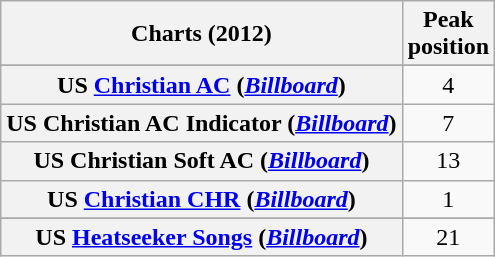<table class="wikitable sortable plainrowheaders" style="text-align:center; float:left; margin-right:1em;">
<tr>
<th>Charts (2012)</th>
<th>Peak<br>position</th>
</tr>
<tr>
</tr>
<tr>
</tr>
<tr>
</tr>
<tr>
<th scope="row" text-align="left">US <a href='#'>Christian AC</a> (<em><a href='#'>Billboard</a></em>)</th>
<td>4</td>
</tr>
<tr>
<th scope="row" text-align="left">US Christian AC Indicator (<em><a href='#'>Billboard</a></em>)</th>
<td align="center">7</td>
</tr>
<tr>
<th scope="row" text-align="left">US Christian Soft AC (<em><a href='#'>Billboard</a></em>)</th>
<td align="center">13</td>
</tr>
<tr>
<th scope="row" text-align="left">US <a href='#'>Christian CHR</a> (<em><a href='#'>Billboard</a></em>)</th>
<td align="center">1</td>
</tr>
<tr>
</tr>
<tr>
<th scope="row" text-align="left">US <a href='#'>Heatseeker Songs</a> (<em><a href='#'>Billboard</a></em>)</th>
<td align="center">21</td>
</tr>
</table>
